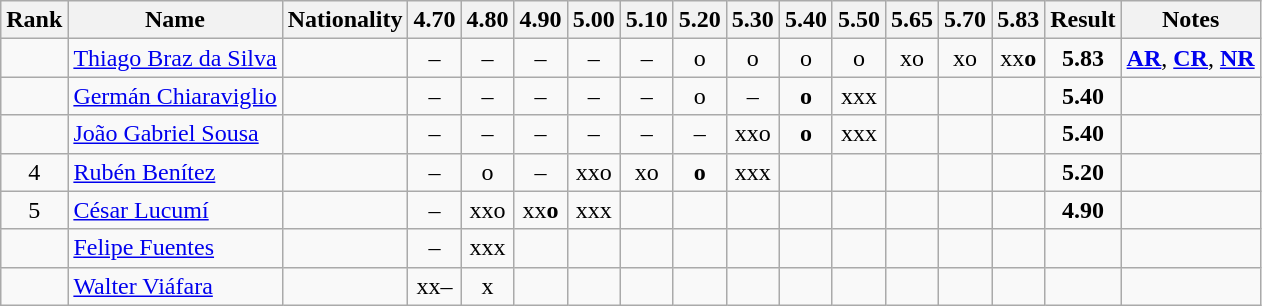<table class="wikitable sortable" style="text-align:center">
<tr>
<th>Rank</th>
<th>Name</th>
<th>Nationality</th>
<th>4.70</th>
<th>4.80</th>
<th>4.90</th>
<th>5.00</th>
<th>5.10</th>
<th>5.20</th>
<th>5.30</th>
<th>5.40</th>
<th>5.50</th>
<th>5.65</th>
<th>5.70</th>
<th>5.83</th>
<th>Result</th>
<th>Notes</th>
</tr>
<tr>
<td></td>
<td align=left><a href='#'>Thiago Braz da Silva</a></td>
<td align=left></td>
<td>–</td>
<td>–</td>
<td>–</td>
<td>–</td>
<td>–</td>
<td>o</td>
<td>o</td>
<td>o</td>
<td>o</td>
<td>xo</td>
<td>xo</td>
<td>xx<strong>o</strong></td>
<td><strong>5.83</strong></td>
<td><a href='#'><strong>AR</strong></a>, <a href='#'><strong>CR</strong></a>, <a href='#'><strong>NR</strong></a></td>
</tr>
<tr>
<td></td>
<td align=left><a href='#'>Germán Chiaraviglio</a></td>
<td align=left></td>
<td>–</td>
<td>–</td>
<td>–</td>
<td>–</td>
<td>–</td>
<td>o</td>
<td>–</td>
<td><strong>o</strong></td>
<td>xxx</td>
<td></td>
<td></td>
<td></td>
<td><strong>5.40</strong></td>
<td></td>
</tr>
<tr>
<td></td>
<td align=left><a href='#'>João Gabriel Sousa</a></td>
<td align=left></td>
<td>–</td>
<td>–</td>
<td>–</td>
<td>–</td>
<td>–</td>
<td>–</td>
<td>xxo</td>
<td><strong>o</strong></td>
<td>xxx</td>
<td></td>
<td></td>
<td></td>
<td><strong>5.40</strong></td>
<td></td>
</tr>
<tr>
<td>4</td>
<td align=left><a href='#'>Rubén Benítez</a></td>
<td align=left></td>
<td>–</td>
<td>o</td>
<td>–</td>
<td>xxo</td>
<td>xo</td>
<td><strong>o</strong></td>
<td>xxx</td>
<td></td>
<td></td>
<td></td>
<td></td>
<td></td>
<td><strong>5.20</strong></td>
<td></td>
</tr>
<tr>
<td>5</td>
<td align=left><a href='#'>César Lucumí</a></td>
<td align=left></td>
<td>–</td>
<td>xxo</td>
<td>xx<strong>o</strong></td>
<td>xxx</td>
<td></td>
<td></td>
<td></td>
<td></td>
<td></td>
<td></td>
<td></td>
<td></td>
<td><strong>4.90</strong></td>
<td></td>
</tr>
<tr>
<td></td>
<td align=left><a href='#'>Felipe Fuentes</a></td>
<td align=left></td>
<td>–</td>
<td>xxx</td>
<td></td>
<td></td>
<td></td>
<td></td>
<td></td>
<td></td>
<td></td>
<td></td>
<td></td>
<td></td>
<td><strong></strong></td>
<td></td>
</tr>
<tr>
<td></td>
<td align=left><a href='#'>Walter Viáfara</a></td>
<td align=left></td>
<td>xx–</td>
<td>x</td>
<td></td>
<td></td>
<td></td>
<td></td>
<td></td>
<td></td>
<td></td>
<td></td>
<td></td>
<td></td>
<td><strong></strong></td>
<td></td>
</tr>
</table>
